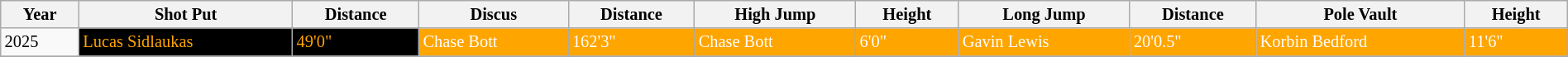<table class="wikitable sortable" style="width: 100%; font-size: 85%;">
<tr>
<th width="5%">Year</th>
<th>Shot Put</th>
<th>Distance</th>
<th>Discus</th>
<th>Distance</th>
<th>High Jump</th>
<th>Height</th>
<th>Long Jump</th>
<th>Distance</th>
<th>Pole Vault</th>
<th>Height</th>
</tr>
<tr>
<td>2025</td>
<td !align=center style="background:black;color:orange">Lucas Sidlaukas</td>
<td !align=center style="background:black;color:orange">49'0"</td>
<td !align=center style="background:orange;color:white">Chase Bott</td>
<td !align=center style="background:orange;color:white">162'3"</td>
<td !align=center style="background:orange;color:white">Chase Bott</td>
<td !align=center style="background:orange;color:white">6'0"</td>
<td !align=center style="background:orange;color:white">Gavin Lewis</td>
<td !align=center style="background:orange;color:white">20'0.5"</td>
<td !align=center style="background:orange;color:white">Korbin Bedford</td>
<td !align=center style="background:orange;color:white">11'6"</td>
</tr>
<tr>
</tr>
</table>
